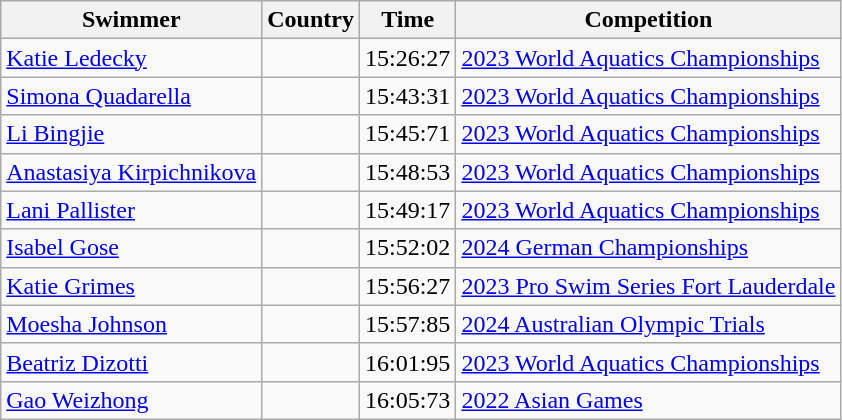<table class="wikitable sortable mw-collapsible">
<tr>
<th scope="col">Swimmer</th>
<th scope="col">Country</th>
<th scope="col">Time</th>
<th scope="col">Competition</th>
</tr>
<tr>
<td><a href='#'>Katie Ledecky</a></td>
<td></td>
<td>15:26:27</td>
<td><a href='#'>2023 World Aquatics Championships</a></td>
</tr>
<tr>
<td><a href='#'>Simona Quadarella</a></td>
<td></td>
<td>15:43:31</td>
<td><a href='#'>2023 World Aquatics Championships</a></td>
</tr>
<tr>
<td><a href='#'>Li Bingjie</a></td>
<td></td>
<td>15:45:71</td>
<td><a href='#'>2023 World Aquatics Championships</a></td>
</tr>
<tr>
<td><a href='#'>Anastasiya Kirpichnikova</a></td>
<td></td>
<td>15:48:53</td>
<td><a href='#'>2023 World Aquatics Championships</a></td>
</tr>
<tr>
<td><a href='#'>Lani Pallister</a></td>
<td></td>
<td>15:49:17</td>
<td><a href='#'>2023 World Aquatics Championships</a></td>
</tr>
<tr>
<td><a href='#'>Isabel Gose</a></td>
<td></td>
<td>15:52:02</td>
<td><a href='#'>2024 German Championships</a></td>
</tr>
<tr>
<td><a href='#'>Katie Grimes</a></td>
<td></td>
<td>15:56:27</td>
<td><a href='#'>2023 Pro Swim Series Fort Lauderdale</a></td>
</tr>
<tr>
<td><a href='#'>Moesha Johnson</a></td>
<td></td>
<td>15:57:85</td>
<td><a href='#'>2024 Australian Olympic Trials</a></td>
</tr>
<tr>
<td><a href='#'>Beatriz Dizotti</a></td>
<td></td>
<td>16:01:95</td>
<td><a href='#'>2023 World Aquatics Championships</a></td>
</tr>
<tr>
<td><a href='#'>Gao Weizhong</a></td>
<td></td>
<td>16:05:73</td>
<td><a href='#'>2022 Asian Games</a></td>
</tr>
</table>
